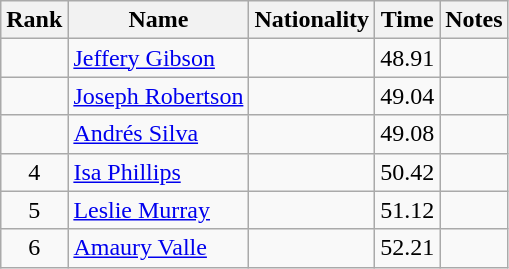<table class="wikitable sortable" style="text-align:center">
<tr>
<th>Rank</th>
<th>Name</th>
<th>Nationality</th>
<th>Time</th>
<th>Notes</th>
</tr>
<tr>
<td></td>
<td align=left><a href='#'>Jeffery Gibson</a></td>
<td></td>
<td>48.91</td>
<td></td>
</tr>
<tr>
<td></td>
<td align=left><a href='#'>Joseph Robertson</a></td>
<td></td>
<td>49.04</td>
<td></td>
</tr>
<tr>
<td></td>
<td align=left><a href='#'>Andrés Silva</a></td>
<td></td>
<td>49.08</td>
<td></td>
</tr>
<tr>
<td>4</td>
<td align=left><a href='#'>Isa Phillips</a></td>
<td></td>
<td>50.42</td>
<td></td>
</tr>
<tr>
<td>5</td>
<td align=left><a href='#'>Leslie Murray</a></td>
<td></td>
<td>51.12</td>
<td></td>
</tr>
<tr>
<td>6</td>
<td align=left><a href='#'>Amaury Valle</a></td>
<td></td>
<td>52.21</td>
<td></td>
</tr>
</table>
